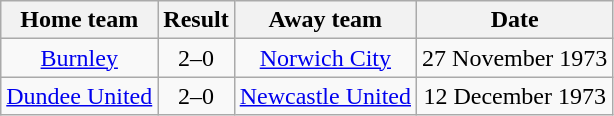<table class="wikitable" style="text-align: center">
<tr>
<th>Home team</th>
<th>Result</th>
<th>Away team</th>
<th>Date</th>
</tr>
<tr>
<td><a href='#'>Burnley</a></td>
<td>2–0</td>
<td><a href='#'>Norwich City</a></td>
<td>27 November 1973</td>
</tr>
<tr>
<td><a href='#'>Dundee United</a></td>
<td>2–0</td>
<td><a href='#'>Newcastle United</a></td>
<td>12 December 1973</td>
</tr>
</table>
